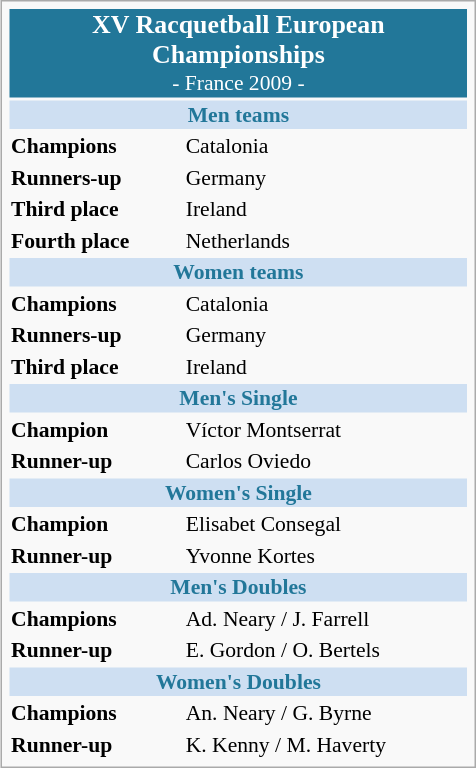<table class="infobox" style="font-size: 90%; width: 22em;">
<tr>
<td colspan="2" style="background: #227799; text-align: center; color:#ffffff;"><big><strong>XV Racquetball European Championships</strong></big><br>- France 2009 -</td>
</tr>
<tr style="vertical-align:top;">
<td colspan="2" style="background: #cedff2; text-align: center; color:#227799;"><strong>Men teams</strong></td>
</tr>
<tr style="vertical-align:top;">
<td><strong>Champions</strong> </td>
<td> Catalonia</td>
</tr>
<tr>
<td><strong>Runners-up</strong> </td>
<td> Germany</td>
</tr>
<tr>
<td><strong>Third place</strong> </td>
<td> Ireland</td>
</tr>
<tr>
<td><strong>Fourth place</strong></td>
<td> Netherlands</td>
</tr>
<tr style="vertical-align:top;">
<td colspan="2" style="background: #cedff2; text-align: center; color:#227799;"><strong>Women teams</strong></td>
</tr>
<tr style="vertical-align:top;">
<td><strong>Champions</strong> </td>
<td> Catalonia</td>
</tr>
<tr>
<td><strong>Runners-up</strong> </td>
<td> Germany</td>
</tr>
<tr>
<td><strong>Third place</strong> </td>
<td> Ireland</td>
</tr>
<tr style="vertical-align:top;">
<td colspan="2" style="background: #cedff2; text-align: center; color:#227799;"><strong>Men's Single</strong></td>
</tr>
<tr style="vertical-align:top;">
<td><strong>Champion</strong> </td>
<td> Víctor Montserrat</td>
</tr>
<tr>
<td><strong>Runner-up</strong> </td>
<td> Carlos Oviedo</td>
</tr>
<tr style="vertical-align:top;">
<td colspan="2" style="background: #cedff2; text-align: center; color:#227799;"><strong>Women's Single</strong></td>
</tr>
<tr style="vertical-align:top;">
<td><strong>Champion</strong> </td>
<td> Elisabet Consegal</td>
</tr>
<tr>
<td><strong>Runner-up</strong> </td>
<td> Yvonne Kortes</td>
</tr>
<tr style="vertical-align:top;">
<td colspan="2" style="background: #cedff2; text-align: center; color:#227799;"><strong>Men's Doubles</strong></td>
</tr>
<tr style="vertical-align:top;">
<td><strong>Champions</strong> </td>
<td> Ad. Neary / J. Farrell</td>
</tr>
<tr>
<td><strong>Runner-up</strong> </td>
<td> E. Gordon / O. Bertels</td>
</tr>
<tr style="vertical-align:top;">
<td colspan="2" style="background: #cedff2; text-align: center; color:#227799;"><strong>Women's Doubles</strong></td>
</tr>
<tr style="vertical-align:top;">
<td><strong>Champions</strong> </td>
<td> An. Neary / G. Byrne</td>
</tr>
<tr>
<td><strong>Runner-up</strong> </td>
<td> K. Kenny / M. Haverty</td>
</tr>
</table>
